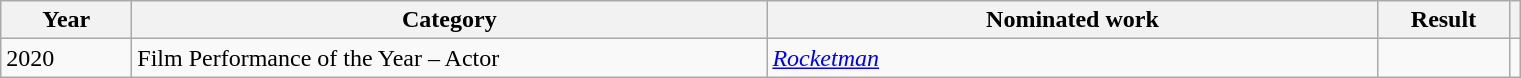<table class=wikitable>
<tr>
<th scope="col" style="width:5em;">Year</th>
<th scope="col" style="width:26em;">Category</th>
<th scope="col" style="width:25em;">Nominated work</th>
<th scope="col" style="width:5em;">Result</th>
<th></th>
</tr>
<tr>
<td>2020</td>
<td>Film Performance of the Year – Actor</td>
<td><em><a href='#'>Rocketman</a></em></td>
<td></td>
<td align="center"></td>
</tr>
</table>
